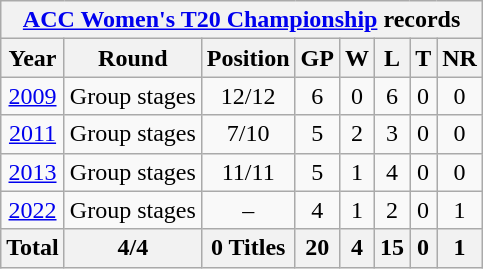<table class="wikitable" style="text-align: center; width=900px;">
<tr>
<th colspan="8"><a href='#'>ACC Women's T20 Championship</a> records</th>
</tr>
<tr>
<th>Year</th>
<th>Round</th>
<th>Position</th>
<th>GP</th>
<th>W</th>
<th>L</th>
<th>T</th>
<th>NR</th>
</tr>
<tr>
<td> <a href='#'>2009</a></td>
<td>Group stages</td>
<td>12/12</td>
<td>6</td>
<td>0</td>
<td>6</td>
<td>0</td>
<td>0</td>
</tr>
<tr>
<td> <a href='#'>2011</a></td>
<td>Group stages</td>
<td>7/10</td>
<td>5</td>
<td>2</td>
<td>3</td>
<td>0</td>
<td>0</td>
</tr>
<tr>
<td> <a href='#'>2013</a></td>
<td>Group stages</td>
<td>11/11</td>
<td>5</td>
<td>1</td>
<td>4</td>
<td>0</td>
<td>0</td>
</tr>
<tr>
<td> <a href='#'>2022</a></td>
<td>Group stages</td>
<td>–</td>
<td>4</td>
<td>1</td>
<td>2</td>
<td>0</td>
<td>1</td>
</tr>
<tr>
<th>Total</th>
<th>4/4</th>
<th>0 Titles</th>
<th>20</th>
<th>4</th>
<th>15</th>
<th>0</th>
<th>1</th>
</tr>
</table>
